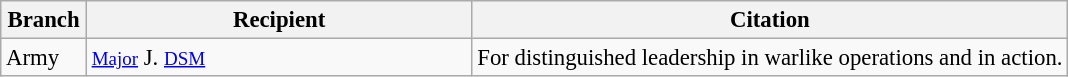<table class="wikitable" style="font-size:95%;">
<tr>
<th scope="col" width="50">Branch</th>
<th scope="col" width="250">Recipient</th>
<th>Citation</th>
</tr>
<tr>
<td rowspan="1">Army</td>
<td><small><a href='#'>Major</a></small> J. <small><a href='#'>DSM</a></small></td>
<td>For distinguished leadership in warlike operations and in action.</td>
</tr>
</table>
